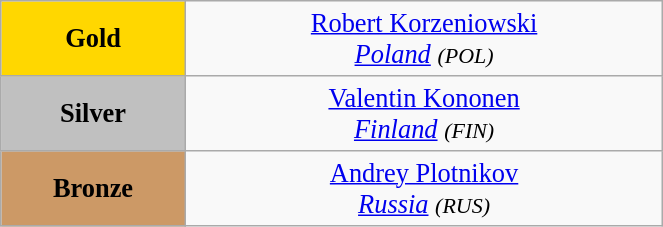<table class="wikitable" style=" text-align:center; font-size:110%;" width="35%">
<tr>
<td bgcolor="gold"><strong>Gold</strong></td>
<td> <a href='#'>Robert Korzeniowski</a><br><em><a href='#'>Poland</a> <small>(POL)</small></em></td>
</tr>
<tr>
<td bgcolor="silver"><strong>Silver</strong></td>
<td> <a href='#'>Valentin Kononen</a><br><em><a href='#'>Finland</a> <small>(FIN)</small></em></td>
</tr>
<tr>
<td bgcolor="CC9966"><strong>Bronze</strong></td>
<td> <a href='#'>Andrey Plotnikov</a><br><em><a href='#'>Russia</a> <small>(RUS)</small></em></td>
</tr>
</table>
